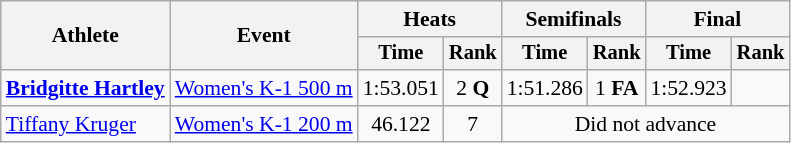<table class="wikitable" style="font-size:90%">
<tr>
<th rowspan="2">Athlete</th>
<th rowspan="2">Event</th>
<th colspan=2>Heats</th>
<th colspan=2>Semifinals</th>
<th colspan=2>Final</th>
</tr>
<tr style="font-size:95%">
<th>Time</th>
<th>Rank</th>
<th>Time</th>
<th>Rank</th>
<th>Time</th>
<th>Rank</th>
</tr>
<tr align=center>
<td align=left><strong><a href='#'>Bridgitte Hartley</a></strong></td>
<td align=left><a href='#'>Women's K-1 500 m</a></td>
<td>1:53.051</td>
<td>2 <strong>Q</strong></td>
<td>1:51.286</td>
<td>1 <strong>FA</strong></td>
<td>1:52.923</td>
<td></td>
</tr>
<tr align=center>
<td align=left><a href='#'>Tiffany Kruger</a></td>
<td align=left><a href='#'>Women's K-1 200 m</a></td>
<td>46.122</td>
<td>7</td>
<td colspan=4>Did not advance</td>
</tr>
</table>
